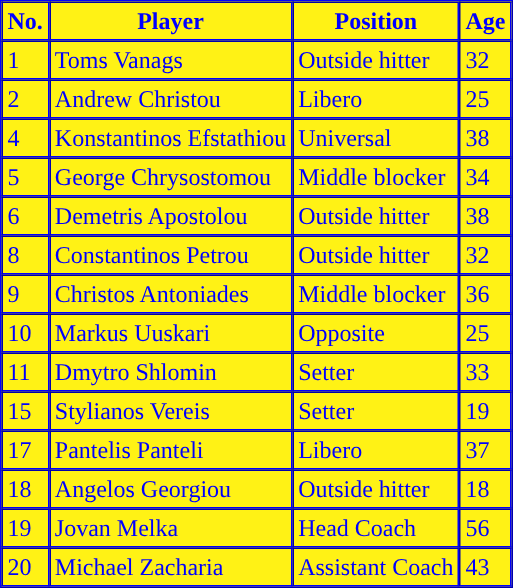<table style="color: #0000ff; background-color: #fff215;" cellpadding="3" cellspacing="0" border="1" style="font-size: 95%; border: gray solid 1px; border-collapse: collapse;">
<tr style="color: #0000ff; background-color: #fff215;">
<th>No.</th>
<th>Player</th>
<th>Position</th>
<th>Age</th>
</tr>
<tr align="left">
<td>1</td>
<td> Toms Vanags</td>
<td>Outside hitter</td>
<td>32</td>
</tr>
<tr align="left">
<td>2</td>
<td> Andrew Christou</td>
<td>Libero</td>
<td>25</td>
</tr>
<tr align="left">
<td>4</td>
<td> Konstantinos Efstathiou</td>
<td>Universal</td>
<td>38</td>
</tr>
<tr align="left">
<td>5</td>
<td> George Chrysostomou</td>
<td>Middle blocker</td>
<td>34</td>
</tr>
<tr align="left">
<td>6</td>
<td> Demetris Apostolou</td>
<td>Outside hitter</td>
<td>38</td>
</tr>
<tr align="left">
<td>8</td>
<td> Constantinos Petrou</td>
<td>Outside hitter</td>
<td>32</td>
</tr>
<tr align="left">
<td>9</td>
<td> Christos Antoniades</td>
<td>Middle blocker</td>
<td>36</td>
</tr>
<tr align="left">
<td>10</td>
<td> Markus Uuskari</td>
<td>Opposite</td>
<td>25</td>
</tr>
<tr align="left">
<td>11</td>
<td> Dmytro Shlomin</td>
<td>Setter</td>
<td>33</td>
</tr>
<tr align="left">
<td>15</td>
<td> Stylianos Vereis</td>
<td>Setter</td>
<td>19</td>
</tr>
<tr align="left">
<td>17</td>
<td> Pantelis Panteli</td>
<td>Libero</td>
<td>37</td>
</tr>
<tr align="left">
<td>18</td>
<td> Angelos Georgiou</td>
<td>Outside hitter</td>
<td>18</td>
</tr>
<tr align="left">
<td>19</td>
<td> Jovan Melka</td>
<td>Head Coach</td>
<td>56</td>
</tr>
<tr align="left">
<td>20</td>
<td> Michael Zacharia</td>
<td>Assistant Coach</td>
<td>43</td>
</tr>
<tr align="left">
</tr>
</table>
